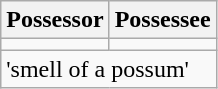<table class="wikitable">
<tr>
<th>Possessor</th>
<th>Possessee</th>
</tr>
<tr>
<td></td>
<td></td>
</tr>
<tr>
<td colspan="2">'smell of a possum'</td>
</tr>
</table>
